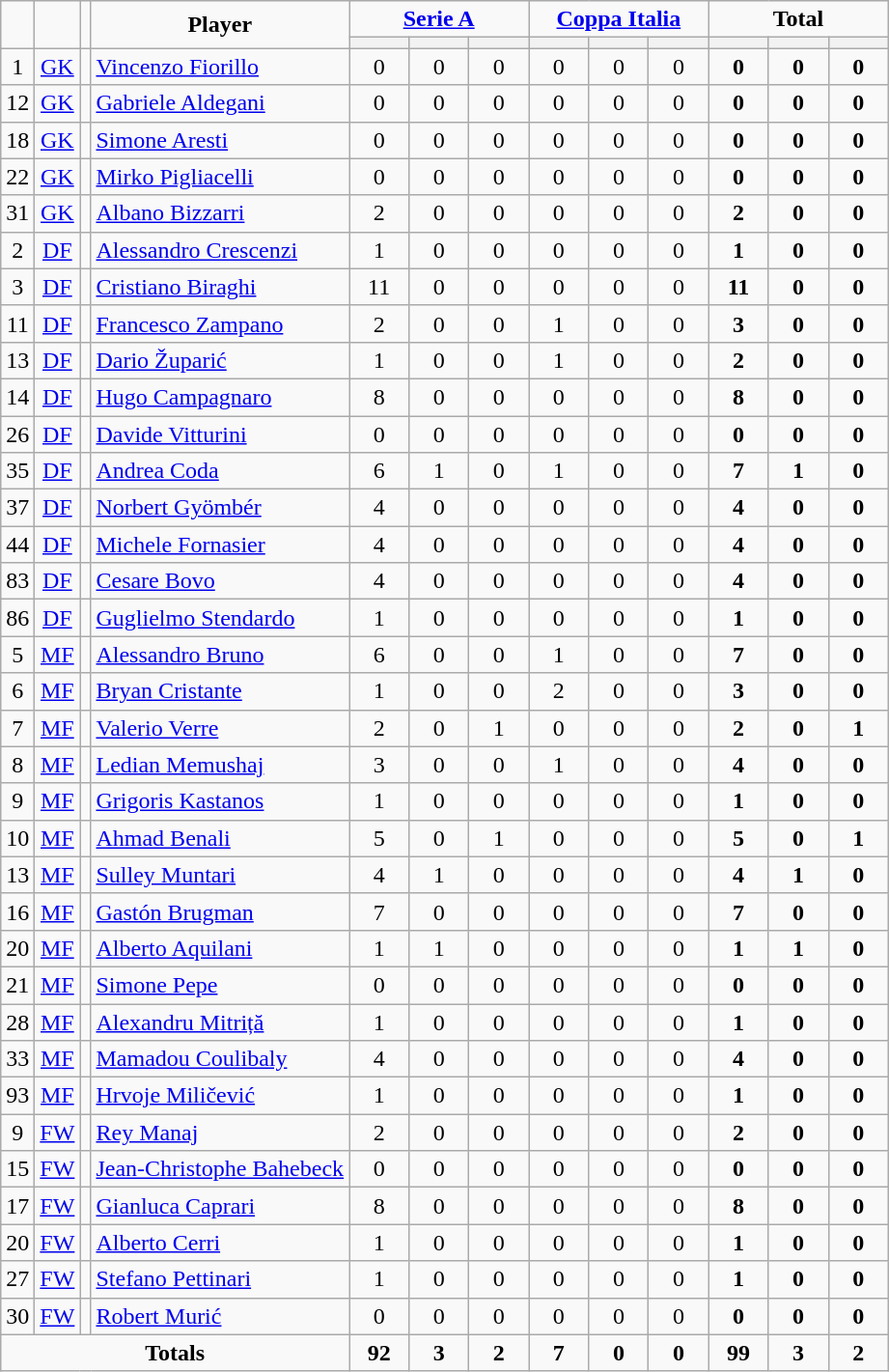<table class="wikitable" style="text-align:center;">
<tr>
<td rowspan="2" !width=15><strong></strong></td>
<td rowspan="2" !width=15><strong></strong></td>
<td rowspan="2" !width=15><strong></strong></td>
<td rowspan="2" !width=120><strong>Player</strong></td>
<td colspan="3"><strong><a href='#'>Serie A</a></strong></td>
<td colspan="3"><strong><a href='#'>Coppa Italia</a></strong></td>
<td colspan="3"><strong>Total</strong></td>
</tr>
<tr>
<th width=34; background:#fe9;"></th>
<th width=34; background:#fe9;"></th>
<th width=34; background:#ff8888;"></th>
<th width=34; background:#fe9;"></th>
<th width=34; background:#fe9;"></th>
<th width=34; background:#ff8888;"></th>
<th width=34; background:#fe9;"></th>
<th width=34; background:#fe9;"></th>
<th width=34; background:#ff8888;"></th>
</tr>
<tr>
<td>1</td>
<td><a href='#'>GK</a></td>
<td></td>
<td align=left><a href='#'>Vincenzo Fiorillo</a></td>
<td>0</td>
<td>0</td>
<td>0</td>
<td>0</td>
<td>0</td>
<td>0</td>
<td><strong>0</strong></td>
<td><strong>0</strong></td>
<td><strong>0</strong></td>
</tr>
<tr>
<td>12</td>
<td><a href='#'>GK</a></td>
<td></td>
<td align=left><a href='#'>Gabriele Aldegani</a></td>
<td>0</td>
<td>0</td>
<td>0</td>
<td>0</td>
<td>0</td>
<td>0</td>
<td><strong>0</strong></td>
<td><strong>0</strong></td>
<td><strong>0</strong></td>
</tr>
<tr>
<td>18</td>
<td><a href='#'>GK</a></td>
<td></td>
<td align=left><a href='#'>Simone Aresti</a></td>
<td>0</td>
<td>0</td>
<td>0</td>
<td>0</td>
<td>0</td>
<td>0</td>
<td><strong>0</strong></td>
<td><strong>0</strong></td>
<td><strong>0</strong></td>
</tr>
<tr>
<td>22</td>
<td><a href='#'>GK</a></td>
<td></td>
<td align=left><a href='#'>Mirko Pigliacelli</a></td>
<td>0</td>
<td>0</td>
<td>0</td>
<td>0</td>
<td>0</td>
<td>0</td>
<td><strong>0</strong></td>
<td><strong>0</strong></td>
<td><strong>0</strong></td>
</tr>
<tr>
<td>31</td>
<td><a href='#'>GK</a></td>
<td></td>
<td align=left><a href='#'>Albano Bizzarri</a></td>
<td>2</td>
<td>0</td>
<td>0</td>
<td>0</td>
<td>0</td>
<td>0</td>
<td><strong>2</strong></td>
<td><strong>0</strong></td>
<td><strong>0</strong></td>
</tr>
<tr>
<td>2</td>
<td><a href='#'>DF</a></td>
<td></td>
<td align=left><a href='#'>Alessandro Crescenzi</a></td>
<td>1</td>
<td>0</td>
<td>0</td>
<td>0</td>
<td>0</td>
<td>0</td>
<td><strong>1</strong></td>
<td><strong>0</strong></td>
<td><strong>0</strong></td>
</tr>
<tr>
<td>3</td>
<td><a href='#'>DF</a></td>
<td></td>
<td align=left><a href='#'>Cristiano Biraghi</a></td>
<td>11</td>
<td>0</td>
<td>0</td>
<td>0</td>
<td>0</td>
<td>0</td>
<td><strong>11</strong></td>
<td><strong>0</strong></td>
<td><strong>0</strong></td>
</tr>
<tr>
<td>11</td>
<td><a href='#'>DF</a></td>
<td></td>
<td align=left><a href='#'>Francesco Zampano</a></td>
<td>2</td>
<td>0</td>
<td>0</td>
<td>1</td>
<td>0</td>
<td>0</td>
<td><strong>3</strong></td>
<td><strong>0</strong></td>
<td><strong>0</strong></td>
</tr>
<tr>
<td>13</td>
<td><a href='#'>DF</a></td>
<td></td>
<td align=left><a href='#'>Dario Župarić</a></td>
<td>1</td>
<td>0</td>
<td>0</td>
<td>1</td>
<td>0</td>
<td>0</td>
<td><strong>2</strong></td>
<td><strong>0</strong></td>
<td><strong>0</strong></td>
</tr>
<tr>
<td>14</td>
<td><a href='#'>DF</a></td>
<td></td>
<td align=left><a href='#'>Hugo Campagnaro</a></td>
<td>8</td>
<td>0</td>
<td>0</td>
<td>0</td>
<td>0</td>
<td>0</td>
<td><strong>8</strong></td>
<td><strong>0</strong></td>
<td><strong>0</strong></td>
</tr>
<tr>
<td>26</td>
<td><a href='#'>DF</a></td>
<td></td>
<td align=left><a href='#'>Davide Vitturini</a></td>
<td>0</td>
<td>0</td>
<td>0</td>
<td>0</td>
<td>0</td>
<td>0</td>
<td><strong>0</strong></td>
<td><strong>0</strong></td>
<td><strong>0</strong></td>
</tr>
<tr>
<td>35</td>
<td><a href='#'>DF</a></td>
<td></td>
<td align=left><a href='#'>Andrea Coda</a></td>
<td>6</td>
<td>1</td>
<td>0</td>
<td>1</td>
<td>0</td>
<td>0</td>
<td><strong>7</strong></td>
<td><strong>1</strong></td>
<td><strong>0</strong></td>
</tr>
<tr>
<td>37</td>
<td><a href='#'>DF</a></td>
<td></td>
<td align=left><a href='#'>Norbert Gyömbér</a></td>
<td>4</td>
<td>0</td>
<td>0</td>
<td>0</td>
<td>0</td>
<td>0</td>
<td><strong>4</strong></td>
<td><strong>0</strong></td>
<td><strong>0</strong></td>
</tr>
<tr>
<td>44</td>
<td><a href='#'>DF</a></td>
<td></td>
<td align=left><a href='#'>Michele Fornasier</a></td>
<td>4</td>
<td>0</td>
<td>0</td>
<td>0</td>
<td>0</td>
<td>0</td>
<td><strong>4</strong></td>
<td><strong>0</strong></td>
<td><strong>0</strong></td>
</tr>
<tr>
<td>83</td>
<td><a href='#'>DF</a></td>
<td></td>
<td align=left><a href='#'>Cesare Bovo</a></td>
<td>4</td>
<td>0</td>
<td>0</td>
<td>0</td>
<td>0</td>
<td>0</td>
<td><strong>4</strong></td>
<td><strong>0</strong></td>
<td><strong>0</strong></td>
</tr>
<tr>
<td>86</td>
<td><a href='#'>DF</a></td>
<td></td>
<td align=left><a href='#'>Guglielmo Stendardo</a></td>
<td>1</td>
<td>0</td>
<td>0</td>
<td>0</td>
<td>0</td>
<td>0</td>
<td><strong>1</strong></td>
<td><strong>0</strong></td>
<td><strong>0</strong></td>
</tr>
<tr>
<td>5</td>
<td><a href='#'>MF</a></td>
<td></td>
<td align=left><a href='#'>Alessandro Bruno</a></td>
<td>6</td>
<td>0</td>
<td>0</td>
<td>1</td>
<td>0</td>
<td>0</td>
<td><strong>7</strong></td>
<td><strong>0</strong></td>
<td><strong>0</strong></td>
</tr>
<tr>
<td>6</td>
<td><a href='#'>MF</a></td>
<td></td>
<td align=left><a href='#'>Bryan Cristante</a></td>
<td>1</td>
<td>0</td>
<td>0</td>
<td>2</td>
<td>0</td>
<td>0</td>
<td><strong>3</strong></td>
<td><strong>0</strong></td>
<td><strong>0</strong></td>
</tr>
<tr>
<td>7</td>
<td><a href='#'>MF</a></td>
<td></td>
<td align=left><a href='#'>Valerio Verre</a></td>
<td>2</td>
<td>0</td>
<td>1</td>
<td>0</td>
<td>0</td>
<td>0</td>
<td><strong>2</strong></td>
<td><strong>0</strong></td>
<td><strong>1</strong></td>
</tr>
<tr>
<td>8</td>
<td><a href='#'>MF</a></td>
<td></td>
<td align=left><a href='#'>Ledian Memushaj</a></td>
<td>3</td>
<td>0</td>
<td>0</td>
<td>1</td>
<td>0</td>
<td>0</td>
<td><strong>4</strong></td>
<td><strong>0</strong></td>
<td><strong>0</strong></td>
</tr>
<tr>
<td>9</td>
<td><a href='#'>MF</a></td>
<td></td>
<td align=left><a href='#'>Grigoris Kastanos</a></td>
<td>1</td>
<td>0</td>
<td>0</td>
<td>0</td>
<td>0</td>
<td>0</td>
<td><strong>1</strong></td>
<td><strong>0</strong></td>
<td><strong>0</strong></td>
</tr>
<tr>
<td>10</td>
<td><a href='#'>MF</a></td>
<td></td>
<td align=left><a href='#'>Ahmad Benali</a></td>
<td>5</td>
<td>0</td>
<td>1</td>
<td>0</td>
<td>0</td>
<td>0</td>
<td><strong>5</strong></td>
<td><strong>0</strong></td>
<td><strong>1</strong></td>
</tr>
<tr>
<td>13</td>
<td><a href='#'>MF</a></td>
<td></td>
<td align=left><a href='#'>Sulley Muntari</a></td>
<td>4</td>
<td>1</td>
<td>0</td>
<td>0</td>
<td>0</td>
<td>0</td>
<td><strong>4</strong></td>
<td><strong>1</strong></td>
<td><strong>0</strong></td>
</tr>
<tr>
<td>16</td>
<td><a href='#'>MF</a></td>
<td></td>
<td align=left><a href='#'>Gastón Brugman</a></td>
<td>7</td>
<td>0</td>
<td>0</td>
<td>0</td>
<td>0</td>
<td>0</td>
<td><strong>7</strong></td>
<td><strong>0</strong></td>
<td><strong>0</strong></td>
</tr>
<tr>
<td>20</td>
<td><a href='#'>MF</a></td>
<td></td>
<td align=left><a href='#'>Alberto Aquilani</a></td>
<td>1</td>
<td>1</td>
<td>0</td>
<td>0</td>
<td>0</td>
<td>0</td>
<td><strong>1</strong></td>
<td><strong>1</strong></td>
<td><strong>0</strong></td>
</tr>
<tr>
<td>21</td>
<td><a href='#'>MF</a></td>
<td></td>
<td align=left><a href='#'>Simone Pepe</a></td>
<td>0</td>
<td>0</td>
<td>0</td>
<td>0</td>
<td>0</td>
<td>0</td>
<td><strong>0</strong></td>
<td><strong>0</strong></td>
<td><strong>0</strong></td>
</tr>
<tr>
<td>28</td>
<td><a href='#'>MF</a></td>
<td></td>
<td align=left><a href='#'>Alexandru Mitriță</a></td>
<td>1</td>
<td>0</td>
<td>0</td>
<td>0</td>
<td>0</td>
<td>0</td>
<td><strong>1</strong></td>
<td><strong>0</strong></td>
<td><strong>0</strong></td>
</tr>
<tr>
<td>33</td>
<td><a href='#'>MF</a></td>
<td></td>
<td align=left><a href='#'>Mamadou Coulibaly</a></td>
<td>4</td>
<td>0</td>
<td>0</td>
<td>0</td>
<td>0</td>
<td>0</td>
<td><strong>4</strong></td>
<td><strong>0</strong></td>
<td><strong>0</strong></td>
</tr>
<tr>
<td>93</td>
<td><a href='#'>MF</a></td>
<td></td>
<td align=left><a href='#'>Hrvoje Miličević</a></td>
<td>1</td>
<td>0</td>
<td>0</td>
<td>0</td>
<td>0</td>
<td>0</td>
<td><strong>1</strong></td>
<td><strong>0</strong></td>
<td><strong>0</strong></td>
</tr>
<tr>
<td>9</td>
<td><a href='#'>FW</a></td>
<td></td>
<td align=left><a href='#'>Rey Manaj</a></td>
<td>2</td>
<td>0</td>
<td>0</td>
<td>0</td>
<td>0</td>
<td>0</td>
<td><strong>2</strong></td>
<td><strong>0</strong></td>
<td><strong>0</strong></td>
</tr>
<tr>
<td>15</td>
<td><a href='#'>FW</a></td>
<td></td>
<td align=left><a href='#'>Jean-Christophe Bahebeck</a></td>
<td>0</td>
<td>0</td>
<td>0</td>
<td>0</td>
<td>0</td>
<td>0</td>
<td><strong>0</strong></td>
<td><strong>0</strong></td>
<td><strong>0</strong></td>
</tr>
<tr>
<td>17</td>
<td><a href='#'>FW</a></td>
<td></td>
<td align=left><a href='#'>Gianluca Caprari</a></td>
<td>8</td>
<td>0</td>
<td>0</td>
<td>0</td>
<td>0</td>
<td>0</td>
<td><strong>8</strong></td>
<td><strong>0</strong></td>
<td><strong>0</strong></td>
</tr>
<tr>
<td>20</td>
<td><a href='#'>FW</a></td>
<td></td>
<td align=left><a href='#'>Alberto Cerri</a></td>
<td>1</td>
<td>0</td>
<td>0</td>
<td>0</td>
<td>0</td>
<td>0</td>
<td><strong>1</strong></td>
<td><strong>0</strong></td>
<td><strong>0</strong></td>
</tr>
<tr>
<td>27</td>
<td><a href='#'>FW</a></td>
<td></td>
<td align=left><a href='#'>Stefano Pettinari</a></td>
<td>1</td>
<td>0</td>
<td>0</td>
<td>0</td>
<td>0</td>
<td>0</td>
<td><strong>1</strong></td>
<td><strong>0</strong></td>
<td><strong>0</strong></td>
</tr>
<tr>
<td>30</td>
<td><a href='#'>FW</a></td>
<td></td>
<td align=left><a href='#'>Robert Murić</a></td>
<td>0</td>
<td>0</td>
<td>0</td>
<td>0</td>
<td>0</td>
<td>0</td>
<td><strong>0</strong></td>
<td><strong>0</strong></td>
<td><strong>0</strong></td>
</tr>
<tr>
<td colspan=4><strong>Totals</strong></td>
<td><strong>92</strong></td>
<td><strong>3</strong></td>
<td><strong>2</strong></td>
<td><strong>7</strong></td>
<td><strong>0</strong></td>
<td><strong>0</strong></td>
<td><strong>99</strong></td>
<td><strong>3</strong></td>
<td><strong>2</strong></td>
</tr>
</table>
